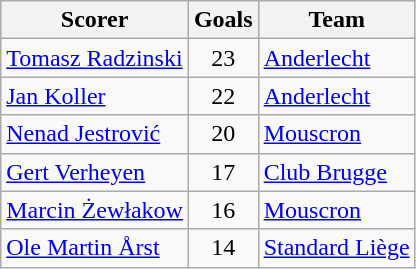<table class="wikitable">
<tr>
<th>Scorer</th>
<th>Goals</th>
<th>Team</th>
</tr>
<tr>
<td> <a href='#'>Tomasz Radzinski</a></td>
<td style="text-align:center;">23</td>
<td><a href='#'>Anderlecht</a></td>
</tr>
<tr>
<td> <a href='#'>Jan Koller</a></td>
<td style="text-align:center;">22</td>
<td><a href='#'>Anderlecht</a></td>
</tr>
<tr>
<td> <a href='#'>Nenad Jestrović</a></td>
<td style="text-align:center;">20</td>
<td><a href='#'>Mouscron</a></td>
</tr>
<tr>
<td> <a href='#'>Gert Verheyen</a></td>
<td style="text-align:center;">17</td>
<td><a href='#'>Club Brugge</a></td>
</tr>
<tr>
<td> <a href='#'>Marcin Żewłakow</a></td>
<td style="text-align:center;">16</td>
<td><a href='#'>Mouscron</a></td>
</tr>
<tr>
<td> <a href='#'>Ole Martin Årst</a></td>
<td style="text-align:center;">14</td>
<td><a href='#'>Standard Liège</a></td>
</tr>
</table>
